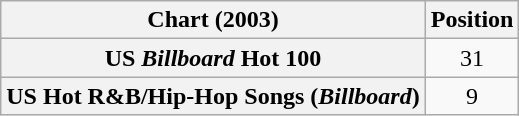<table class="wikitable sortable plainrowheaders" style="text-align:center">
<tr>
<th scope="col">Chart (2003)</th>
<th scope="col">Position</th>
</tr>
<tr>
<th scope="row">US <em>Billboard</em> Hot 100</th>
<td style="text-align:center;">31</td>
</tr>
<tr>
<th scope="row">US Hot R&B/Hip-Hop Songs (<em>Billboard</em>)</th>
<td style="text-align:center;">9</td>
</tr>
</table>
